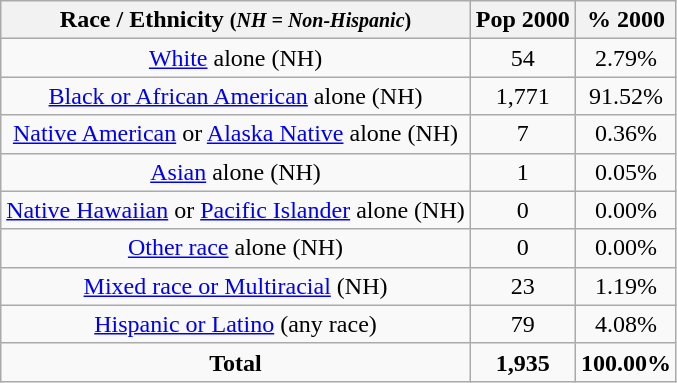<table class="wikitable" style="text-align:center;">
<tr>
<th>Race / Ethnicity <small>(<em>NH = Non-Hispanic</em>)</small></th>
<th>Pop 2000</th>
<th>% 2000</th>
</tr>
<tr>
<td><a href='#'>White</a> alone (NH)</td>
<td>54</td>
<td>2.79%</td>
</tr>
<tr>
<td><a href='#'>Black or African American</a> alone (NH)</td>
<td>1,771</td>
<td>91.52%</td>
</tr>
<tr>
<td><a href='#'>Native American</a> or <a href='#'>Alaska Native</a> alone (NH)</td>
<td>7</td>
<td>0.36%</td>
</tr>
<tr>
<td><a href='#'>Asian</a> alone (NH)</td>
<td>1</td>
<td>0.05%</td>
</tr>
<tr>
<td><a href='#'>Native Hawaiian</a> or <a href='#'>Pacific Islander</a> alone (NH)</td>
<td>0</td>
<td>0.00%</td>
</tr>
<tr>
<td><a href='#'>Other race</a> alone (NH)</td>
<td>0</td>
<td>0.00%</td>
</tr>
<tr>
<td><a href='#'>Mixed race or Multiracial</a> (NH)</td>
<td>23</td>
<td>1.19%</td>
</tr>
<tr>
<td><a href='#'>Hispanic or Latino</a> (any race)</td>
<td>79</td>
<td>4.08%</td>
</tr>
<tr>
<td><strong>Total</strong></td>
<td><strong>1,935</strong></td>
<td><strong>100.00%</strong></td>
</tr>
</table>
